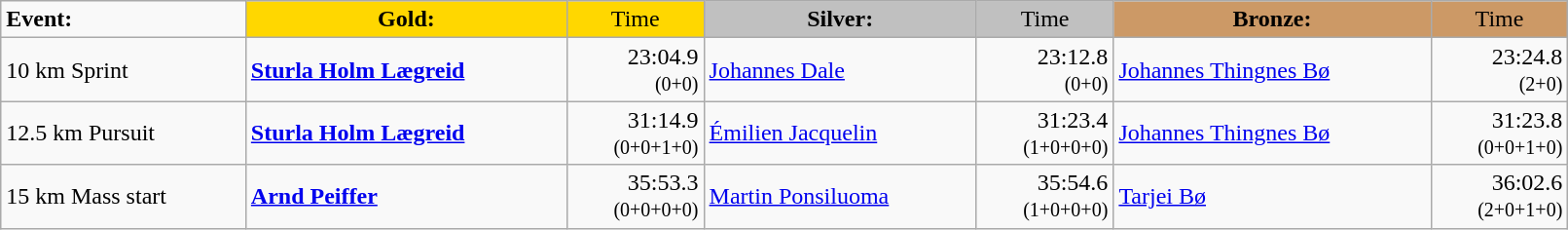<table class="wikitable" width=85%>
<tr>
<td><strong>Event:</strong></td>
<td style="text-align:center;background-color:gold;"><strong>Gold:</strong></td>
<td style="text-align:center;background-color:gold;">Time</td>
<td style="text-align:center;background-color:silver;"><strong>Silver:</strong></td>
<td style="text-align:center;background-color:silver;">Time</td>
<td style="text-align:center;background-color:#CC9966;"><strong>Bronze:</strong></td>
<td style="text-align:center;background-color:#CC9966;">Time</td>
</tr>
<tr>
<td>10 km Sprint<br></td>
<td><strong><a href='#'>Sturla Holm Lægreid</a></strong><br><small></small></td>
<td align=right>23:04.9<br><small>(0+0)</small></td>
<td><a href='#'>Johannes Dale</a><br><small></small></td>
<td align=right>23:12.8<br><small>(0+0)</small></td>
<td><a href='#'>Johannes Thingnes Bø</a><br><small></small></td>
<td align=right>23:24.8<br><small>(2+0)</small></td>
</tr>
<tr>
<td>12.5 km Pursuit<br></td>
<td><strong><a href='#'>Sturla Holm Lægreid</a></strong><br><small></small></td>
<td align=right>31:14.9<br><small>(0+0+1+0)</small></td>
<td><a href='#'>Émilien Jacquelin</a><br><small></small></td>
<td align=right>31:23.4<br><small>(1+0+0+0)</small></td>
<td><a href='#'>Johannes Thingnes Bø</a><br><small></small></td>
<td align=right>31:23.8<br><small>(0+0+1+0)</small></td>
</tr>
<tr>
<td>15 km Mass start<br></td>
<td><strong><a href='#'>Arnd Peiffer</a></strong><br><small></small></td>
<td align=right>35:53.3<br><small>(0+0+0+0)</small></td>
<td><a href='#'>Martin Ponsiluoma</a><br><small></small></td>
<td align=right>35:54.6<br><small>(1+0+0+0)</small></td>
<td><a href='#'>Tarjei Bø</a><br><small></small></td>
<td align=right>36:02.6<br><small>(2+0+1+0)</small></td>
</tr>
</table>
